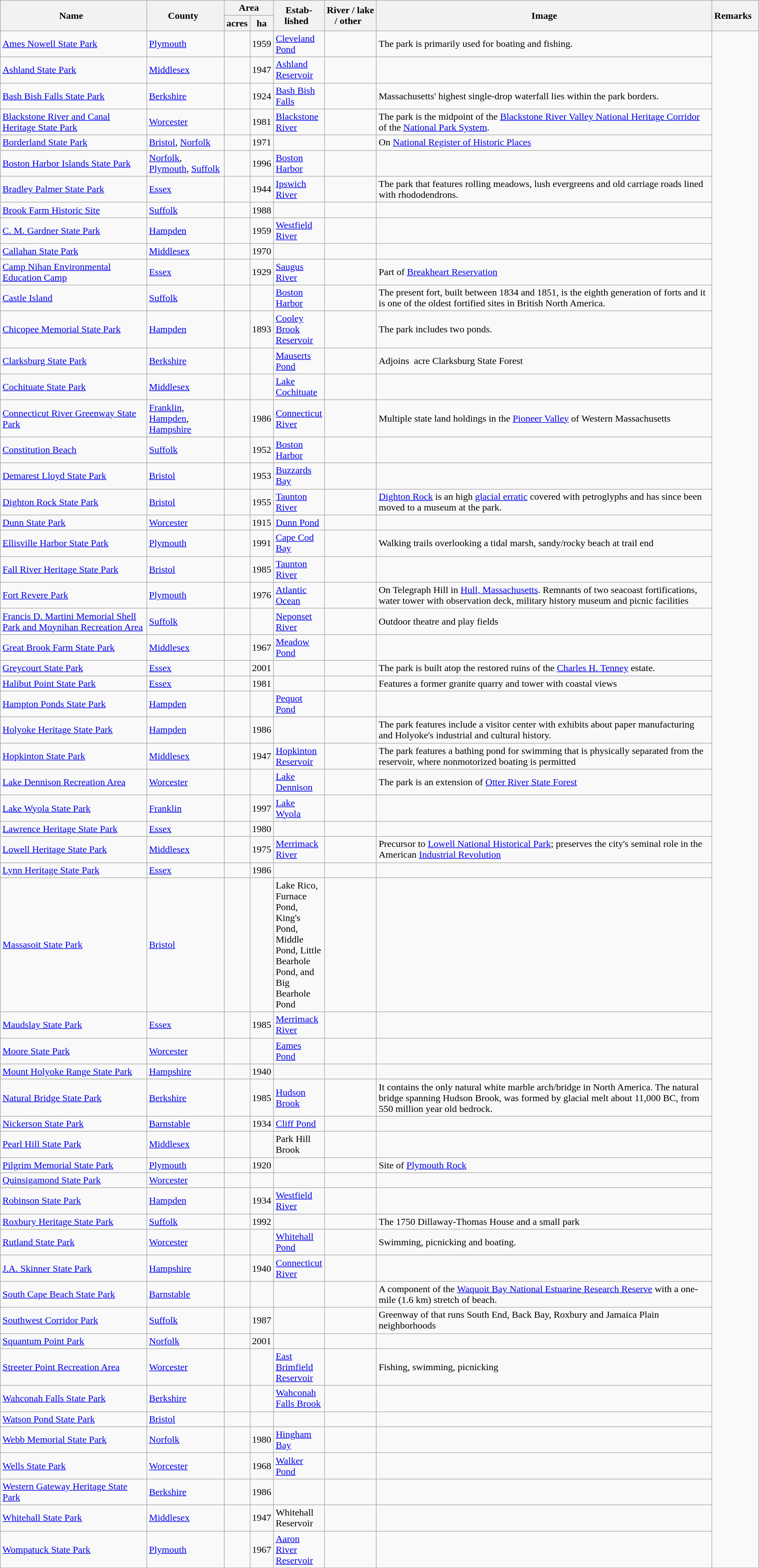<table class="wikitable sortable" style="width:100%">
<tr ->
<th width="*" rowspan=2><strong>Name</strong>  </th>
<th width="*" rowspan=2><strong>County</strong>  </th>
<th colspan=2>Area</th>
<th width="5%" rowspan=2><strong>Estab- <br>lished</strong>  </th>
<th width="*" class="unsortable" rowspan=2><strong>River / lake / other</strong>  </th>
<th style="width:*;" class="unsortable" rowspan=2><strong>Image</strong></th>
<th width="*" class="unsortable" rowspan=2><strong>Remarks</strong>  </th>
</tr>
<tr ->
<th>acres</th>
<th>ha</th>
</tr>
<tr ->
<td><a href='#'>Ames Nowell State Park</a></td>
<td><a href='#'>Plymouth</a><br></td>
<td></td>
<td>1959</td>
<td><a href='#'>Cleveland Pond</a></td>
<td></td>
<td>The park is primarily used for boating and fishing.</td>
</tr>
<tr ->
<td><a href='#'>Ashland State Park</a></td>
<td><a href='#'>Middlesex</a><br></td>
<td></td>
<td>1947</td>
<td><a href='#'>Ashland Reservoir</a></td>
<td></td>
<td></td>
</tr>
<tr ->
<td><a href='#'>Bash Bish Falls State Park</a></td>
<td><a href='#'>Berkshire</a><br></td>
<td></td>
<td>1924</td>
<td><a href='#'>Bash Bish Falls</a></td>
<td></td>
<td>Massachusetts' highest single-drop waterfall lies within the park borders.</td>
</tr>
<tr ->
<td><a href='#'>Blackstone River and Canal Heritage State Park</a></td>
<td><a href='#'>Worcester</a><br></td>
<td></td>
<td>1981</td>
<td><a href='#'>Blackstone River</a></td>
<td></td>
<td>The park is the midpoint of the <a href='#'>Blackstone River Valley National Heritage Corridor</a> of the <a href='#'>National Park System</a>.</td>
</tr>
<tr ->
<td><a href='#'>Borderland State Park</a></td>
<td><a href='#'>Bristol</a>, <a href='#'>Norfolk</a><br></td>
<td></td>
<td>1971</td>
<td></td>
<td></td>
<td>On <a href='#'>National Register of Historic Places</a></td>
</tr>
<tr ->
<td><a href='#'>Boston Harbor Islands State Park</a></td>
<td><a href='#'>Norfolk</a>, <a href='#'>Plymouth</a>, <a href='#'>Suffolk</a><br></td>
<td></td>
<td>1996</td>
<td><a href='#'>Boston Harbor</a></td>
<td></td>
<td></td>
</tr>
<tr ->
<td><a href='#'>Bradley Palmer State Park</a></td>
<td><a href='#'>Essex</a><br></td>
<td></td>
<td>1944</td>
<td><a href='#'>Ipswich River</a></td>
<td></td>
<td>The park that features rolling meadows, lush evergreens and old carriage roads lined with rhododendrons.</td>
</tr>
<tr ->
<td><a href='#'>Brook Farm Historic Site</a></td>
<td><a href='#'>Suffolk</a><br></td>
<td></td>
<td>1988</td>
<td></td>
<td></td>
<td></td>
</tr>
<tr ->
<td><a href='#'>C. M. Gardner State Park</a></td>
<td><a href='#'>Hampden</a><br></td>
<td></td>
<td>1959</td>
<td><a href='#'>Westfield River</a></td>
<td></td>
<td></td>
</tr>
<tr ->
<td><a href='#'>Callahan State Park</a></td>
<td><a href='#'>Middlesex</a><br></td>
<td></td>
<td>1970</td>
<td></td>
<td></td>
<td></td>
</tr>
<tr ->
<td><a href='#'>Camp Nihan Environmental Education Camp</a></td>
<td><a href='#'>Essex</a><br></td>
<td></td>
<td>1929</td>
<td><a href='#'>Saugus River</a></td>
<td></td>
<td>Part of <a href='#'>Breakheart Reservation</a></td>
</tr>
<tr ->
<td><a href='#'>Castle Island</a></td>
<td><a href='#'>Suffolk</a><br></td>
<td></td>
<td></td>
<td><a href='#'>Boston Harbor</a></td>
<td></td>
<td>The present fort, built between 1834 and 1851, is the eighth generation of forts and it is one of the oldest fortified sites in British North America.</td>
</tr>
<tr ->
<td><a href='#'>Chicopee Memorial State Park</a></td>
<td><a href='#'>Hampden</a><br></td>
<td></td>
<td>1893</td>
<td><a href='#'>Cooley Brook Reservoir</a></td>
<td></td>
<td>The park includes two  ponds.</td>
</tr>
<tr ->
<td><a href='#'>Clarksburg State Park</a></td>
<td><a href='#'>Berkshire</a><br></td>
<td></td>
<td></td>
<td><a href='#'>Mauserts Pond</a></td>
<td></td>
<td>Adjoins  acre Clarksburg State Forest</td>
</tr>
<tr ->
<td><a href='#'>Cochituate State Park</a></td>
<td><a href='#'>Middlesex</a><br></td>
<td></td>
<td></td>
<td><a href='#'>Lake Cochituate</a></td>
<td></td>
<td></td>
</tr>
<tr ->
<td><a href='#'>Connecticut River Greenway State Park</a></td>
<td><a href='#'>Franklin</a>, <a href='#'>Hampden</a>, <a href='#'>Hampshire</a><br></td>
<td></td>
<td>1986</td>
<td><a href='#'>Connecticut River</a></td>
<td></td>
<td>Multiple state land holdings in the <a href='#'>Pioneer Valley</a> of Western Massachusetts</td>
</tr>
<tr ->
<td><a href='#'>Constitution Beach</a></td>
<td><a href='#'>Suffolk</a><br></td>
<td></td>
<td>1952</td>
<td><a href='#'>Boston Harbor</a></td>
<td></td>
<td></td>
</tr>
<tr ->
<td><a href='#'>Demarest Lloyd State Park</a></td>
<td><a href='#'>Bristol</a><br></td>
<td></td>
<td>1953</td>
<td><a href='#'>Buzzards Bay</a></td>
<td></td>
<td></td>
</tr>
<tr ->
<td><a href='#'>Dighton Rock State Park</a></td>
<td><a href='#'>Bristol</a><br></td>
<td></td>
<td>1955</td>
<td><a href='#'>Taunton River</a></td>
<td></td>
<td><a href='#'>Dighton Rock</a> is an  high <a href='#'>glacial erratic</a> covered with petroglyphs and has since been moved to a museum at the park.</td>
</tr>
<tr ->
<td><a href='#'>Dunn State Park</a></td>
<td><a href='#'>Worcester</a><br></td>
<td></td>
<td>1915</td>
<td><a href='#'>Dunn Pond</a></td>
<td></td>
<td></td>
</tr>
<tr ->
<td><a href='#'>Ellisville Harbor State Park</a></td>
<td><a href='#'>Plymouth</a><br></td>
<td></td>
<td>1991</td>
<td><a href='#'>Cape Cod Bay</a></td>
<td></td>
<td>Walking trails overlooking a tidal marsh, sandy/rocky beach at trail end</td>
</tr>
<tr ->
<td><a href='#'>Fall River Heritage State Park</a></td>
<td><a href='#'>Bristol</a><br></td>
<td></td>
<td>1985</td>
<td><a href='#'>Taunton River</a></td>
<td></td>
<td></td>
</tr>
<tr ->
<td><a href='#'>Fort Revere Park</a></td>
<td><a href='#'>Plymouth</a><br></td>
<td></td>
<td>1976</td>
<td><a href='#'>Atlantic Ocean</a></td>
<td></td>
<td>On Telegraph Hill in <a href='#'>Hull, Massachusetts</a>. Remnants of two seacoast fortifications, water tower with observation deck, military history museum and picnic facilities</td>
</tr>
<tr ->
<td><a href='#'>Francis D. Martini Memorial Shell Park and Moynihan Recreation Area</a></td>
<td><a href='#'>Suffolk</a><br></td>
<td></td>
<td></td>
<td><a href='#'>Neponset River</a></td>
<td></td>
<td>Outdoor theatre and play fields</td>
</tr>
<tr ->
<td><a href='#'>Great Brook Farm State Park</a></td>
<td><a href='#'>Middlesex</a><br></td>
<td></td>
<td>1967</td>
<td><a href='#'>Meadow Pond</a></td>
<td></td>
<td></td>
</tr>
<tr ->
<td><a href='#'>Greycourt State Park</a></td>
<td><a href='#'>Essex</a><br></td>
<td></td>
<td>2001</td>
<td></td>
<td></td>
<td>The park is built atop the restored ruins of the <a href='#'>Charles H. Tenney</a> estate.</td>
</tr>
<tr ->
<td><a href='#'>Halibut Point State Park</a></td>
<td><a href='#'>Essex</a><br></td>
<td></td>
<td>1981</td>
<td></td>
<td></td>
<td>Features a former granite quarry and  tower with coastal views</td>
</tr>
<tr ->
<td><a href='#'>Hampton Ponds State Park</a></td>
<td><a href='#'>Hampden</a><br></td>
<td></td>
<td></td>
<td><a href='#'>Pequot Pond</a></td>
<td></td>
<td></td>
</tr>
<tr ->
<td><a href='#'>Holyoke Heritage State Park</a></td>
<td><a href='#'>Hampden</a><br></td>
<td></td>
<td>1986</td>
<td></td>
<td></td>
<td>The park features include a visitor center with exhibits about paper manufacturing and Holyoke's industrial and cultural history.</td>
</tr>
<tr ->
<td><a href='#'>Hopkinton State Park</a></td>
<td><a href='#'>Middlesex</a><br></td>
<td></td>
<td>1947</td>
<td><a href='#'>Hopkinton Reservoir</a></td>
<td></td>
<td>The park features a bathing pond for swimming that is physically separated from the reservoir, where nonmotorized boating is permitted</td>
</tr>
<tr ->
<td><a href='#'>Lake Dennison Recreation Area</a></td>
<td><a href='#'>Worcester</a></td>
<td></td>
<td></td>
<td><a href='#'>Lake Dennison</a></td>
<td></td>
<td>The park is an extension of <a href='#'>Otter River State Forest</a></td>
</tr>
<tr ->
<td><a href='#'>Lake Wyola State Park</a></td>
<td><a href='#'>Franklin</a></td>
<td></td>
<td>1997</td>
<td><a href='#'>Lake Wyola</a></td>
<td></td>
<td></td>
</tr>
<tr ->
<td><a href='#'>Lawrence Heritage State Park</a></td>
<td><a href='#'>Essex</a></td>
<td></td>
<td>1980</td>
<td></td>
<td></td>
<td></td>
</tr>
<tr ->
<td><a href='#'>Lowell Heritage State Park</a></td>
<td><a href='#'>Middlesex</a></td>
<td></td>
<td>1975</td>
<td><a href='#'>Merrimack River</a></td>
<td></td>
<td>Precursor to <a href='#'>Lowell National Historical Park</a>; preserves the city's seminal role in the American <a href='#'>Industrial Revolution</a></td>
</tr>
<tr ->
<td><a href='#'>Lynn Heritage State Park</a></td>
<td><a href='#'>Essex</a></td>
<td></td>
<td>1986</td>
<td></td>
<td></td>
<td></td>
</tr>
<tr ->
<td><a href='#'>Massasoit State Park</a></td>
<td><a href='#'>Bristol</a></td>
<td></td>
<td></td>
<td>Lake Rico, Furnace Pond, King's Pond, Middle Pond, Little Bearhole Pond, and Big Bearhole Pond</td>
<td></td>
<td></td>
</tr>
<tr ->
<td><a href='#'>Maudslay State Park</a></td>
<td><a href='#'>Essex</a></td>
<td></td>
<td>1985</td>
<td><a href='#'>Merrimack River</a></td>
<td></td>
<td></td>
</tr>
<tr ->
<td><a href='#'>Moore State Park</a></td>
<td><a href='#'>Worcester</a></td>
<td></td>
<td></td>
<td><a href='#'>Eames Pond</a></td>
<td></td>
<td></td>
</tr>
<tr ->
<td><a href='#'>Mount Holyoke Range State Park</a></td>
<td><a href='#'>Hampshire</a></td>
<td></td>
<td>1940</td>
<td></td>
<td></td>
<td></td>
</tr>
<tr ->
<td><a href='#'>Natural Bridge State Park</a></td>
<td><a href='#'>Berkshire</a></td>
<td></td>
<td>1985</td>
<td><a href='#'>Hudson Brook</a></td>
<td></td>
<td>It contains the only natural white marble arch/bridge in North America. The natural bridge spanning Hudson Brook, was formed by glacial melt about 11,000 BC, from 550 million year old bedrock.</td>
</tr>
<tr ->
<td><a href='#'>Nickerson State Park</a></td>
<td><a href='#'>Barnstable</a></td>
<td></td>
<td>1934</td>
<td><a href='#'>Cliff Pond</a></td>
<td></td>
<td></td>
</tr>
<tr ->
<td><a href='#'>Pearl Hill State Park</a></td>
<td><a href='#'>Middlesex</a></td>
<td></td>
<td></td>
<td>Park Hill Brook</td>
<td></td>
<td></td>
</tr>
<tr ->
<td><a href='#'>Pilgrim Memorial State Park</a></td>
<td><a href='#'>Plymouth</a></td>
<td></td>
<td>1920</td>
<td></td>
<td></td>
<td>Site of <a href='#'>Plymouth Rock</a></td>
</tr>
<tr ->
<td><a href='#'>Quinsigamond State Park</a></td>
<td><a href='#'>Worcester</a></td>
<td></td>
<td></td>
<td></td>
<td></td>
<td></td>
</tr>
<tr ->
<td><a href='#'>Robinson State Park</a></td>
<td><a href='#'>Hampden</a></td>
<td></td>
<td>1934</td>
<td><a href='#'>Westfield River</a></td>
<td></td>
<td></td>
</tr>
<tr ->
<td><a href='#'>Roxbury Heritage State Park</a></td>
<td><a href='#'>Suffolk</a></td>
<td></td>
<td>1992</td>
<td></td>
<td></td>
<td>The 1750 Dillaway-Thomas House and a small park</td>
</tr>
<tr ->
<td><a href='#'>Rutland State Park</a></td>
<td><a href='#'>Worcester</a></td>
<td></td>
<td></td>
<td><a href='#'>Whitehall Pond</a></td>
<td></td>
<td>Swimming, picnicking and boating.</td>
</tr>
<tr ->
<td><a href='#'>J.A. Skinner State Park</a></td>
<td><a href='#'>Hampshire</a></td>
<td></td>
<td>1940</td>
<td><a href='#'>Connecticut River</a></td>
<td></td>
<td></td>
</tr>
<tr ->
<td><a href='#'>South Cape Beach State Park</a></td>
<td><a href='#'>Barnstable</a></td>
<td></td>
<td></td>
<td></td>
<td></td>
<td>A component of the <a href='#'>Waquoit Bay National Estuarine Research Reserve</a> with a one-mile (1.6 km) stretch of beach.</td>
</tr>
<tr ->
<td><a href='#'>Southwest Corridor Park</a></td>
<td><a href='#'>Suffolk</a></td>
<td></td>
<td>1987</td>
<td></td>
<td></td>
<td>Greenway of  that runs South End, Back Bay, Roxbury and Jamaica Plain neighborhoods</td>
</tr>
<tr ->
<td><a href='#'>Squantum Point Park</a></td>
<td><a href='#'>Norfolk</a></td>
<td></td>
<td>2001</td>
<td></td>
<td></td>
<td></td>
</tr>
<tr ->
<td><a href='#'>Streeter Point Recreation Area</a></td>
<td><a href='#'>Worcester</a></td>
<td></td>
<td></td>
<td><a href='#'>East Brimfield Reservoir</a></td>
<td></td>
<td>Fishing, swimming, picnicking</td>
</tr>
<tr ->
<td><a href='#'>Wahconah Falls State Park</a></td>
<td><a href='#'>Berkshire</a></td>
<td></td>
<td></td>
<td><a href='#'>Wahconah Falls Brook</a></td>
<td></td>
<td></td>
</tr>
<tr ->
<td><a href='#'>Watson Pond State Park</a></td>
<td><a href='#'>Bristol</a></td>
<td></td>
<td></td>
<td></td>
<td></td>
<td></td>
</tr>
<tr ->
<td><a href='#'>Webb Memorial State Park</a></td>
<td><a href='#'>Norfolk</a></td>
<td></td>
<td>1980</td>
<td><a href='#'>Hingham Bay</a></td>
<td></td>
<td></td>
</tr>
<tr ->
<td><a href='#'>Wells State Park</a></td>
<td><a href='#'>Worcester</a></td>
<td></td>
<td>1968</td>
<td><a href='#'>Walker Pond</a></td>
<td></td>
<td></td>
</tr>
<tr ->
<td><a href='#'>Western Gateway Heritage State Park</a></td>
<td><a href='#'>Berkshire</a></td>
<td></td>
<td>1986</td>
<td></td>
<td></td>
<td></td>
</tr>
<tr ->
<td><a href='#'>Whitehall State Park</a></td>
<td><a href='#'>Middlesex</a></td>
<td></td>
<td>1947</td>
<td>Whitehall Reservoir</td>
<td></td>
<td></td>
</tr>
<tr ->
<td><a href='#'>Wompatuck State Park</a></td>
<td><a href='#'>Plymouth</a></td>
<td></td>
<td>1967</td>
<td><a href='#'>Aaron River Reservoir</a></td>
<td></td>
<td></td>
</tr>
<tr ->
</tr>
</table>
